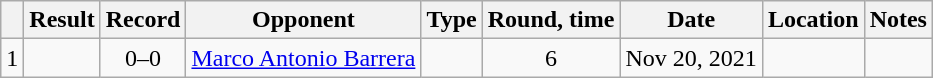<table class="wikitable" style="text-align:center">
<tr>
<th></th>
<th>Result</th>
<th>Record</th>
<th>Opponent</th>
<th>Type</th>
<th>Round, time</th>
<th>Date</th>
<th>Location</th>
<th>Notes</th>
</tr>
<tr>
<td>1</td>
<td></td>
<td>0–0 </td>
<td style="text-align:left;"><a href='#'>Marco Antonio Barrera</a></td>
<td></td>
<td>6</td>
<td>Nov 20, 2021</td>
<td style="text-align:left;"></td>
<td style="text-align:left;"></td>
</tr>
</table>
